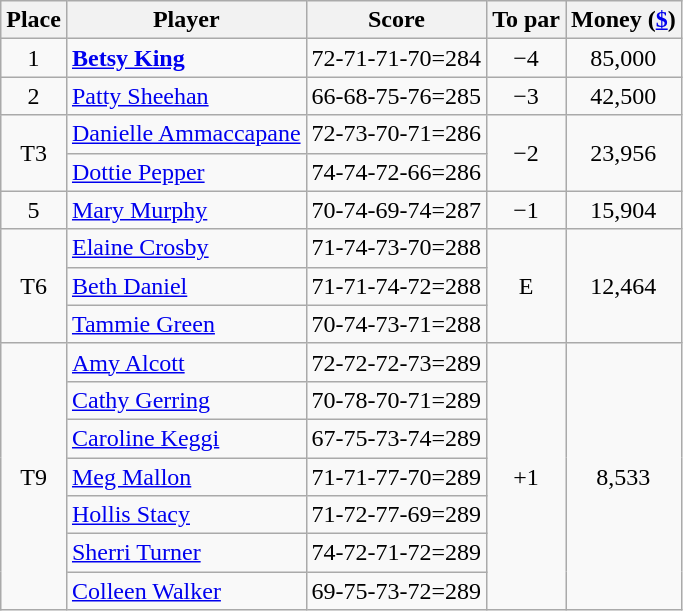<table class="wikitable">
<tr>
<th>Place</th>
<th>Player</th>
<th>Score</th>
<th>To par</th>
<th>Money (<a href='#'>$</a>)</th>
</tr>
<tr>
<td align=center>1</td>
<td> <strong><a href='#'>Betsy King</a></strong></td>
<td>72-71-71-70=284</td>
<td align=center>−4</td>
<td align=center>85,000</td>
</tr>
<tr>
<td align=center>2</td>
<td> <a href='#'>Patty Sheehan</a></td>
<td>66-68-75-76=285</td>
<td align=center>−3</td>
<td align=center>42,500</td>
</tr>
<tr>
<td align=center rowspan=2>T3</td>
<td> <a href='#'>Danielle Ammaccapane</a></td>
<td>72-73-70-71=286</td>
<td align=center rowspan=2>−2</td>
<td align=center rowspan=2>23,956</td>
</tr>
<tr>
<td> <a href='#'>Dottie Pepper</a></td>
<td>74-74-72-66=286</td>
</tr>
<tr>
<td align=center>5</td>
<td> <a href='#'>Mary Murphy</a></td>
<td>70-74-69-74=287</td>
<td align=center>−1</td>
<td align=center>15,904</td>
</tr>
<tr>
<td align=center rowspan=3>T6</td>
<td> <a href='#'>Elaine Crosby</a></td>
<td>71-74-73-70=288</td>
<td align=center rowspan=3>E</td>
<td align=center rowspan=3>12,464</td>
</tr>
<tr>
<td> <a href='#'>Beth Daniel</a></td>
<td>71-71-74-72=288</td>
</tr>
<tr>
<td> <a href='#'>Tammie Green</a></td>
<td>70-74-73-71=288</td>
</tr>
<tr>
<td align=center rowspan=7>T9</td>
<td> <a href='#'>Amy Alcott</a></td>
<td>72-72-72-73=289</td>
<td align=center rowspan=7>+1</td>
<td align=center rowspan=7>8,533</td>
</tr>
<tr>
<td> <a href='#'>Cathy Gerring</a></td>
<td>70-78-70-71=289</td>
</tr>
<tr>
<td> <a href='#'>Caroline Keggi</a></td>
<td>67-75-73-74=289</td>
</tr>
<tr>
<td> <a href='#'>Meg Mallon</a></td>
<td>71-71-77-70=289</td>
</tr>
<tr>
<td> <a href='#'>Hollis Stacy</a></td>
<td>71-72-77-69=289</td>
</tr>
<tr>
<td> <a href='#'>Sherri Turner</a></td>
<td>74-72-71-72=289</td>
</tr>
<tr>
<td> <a href='#'>Colleen Walker</a></td>
<td>69-75-73-72=289</td>
</tr>
</table>
